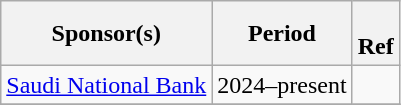<table class="wikitable" style="text-align: left">
<tr>
<th>Sponsor(s)</th>
<th>Period</th>
<th><br>  Ref</th>
</tr>
<tr>
<td><div><a href='#'>Saudi National Bank</a></div></td>
<td><div>2024–present</div></td>
<td></td>
</tr>
<tr>
</tr>
</table>
